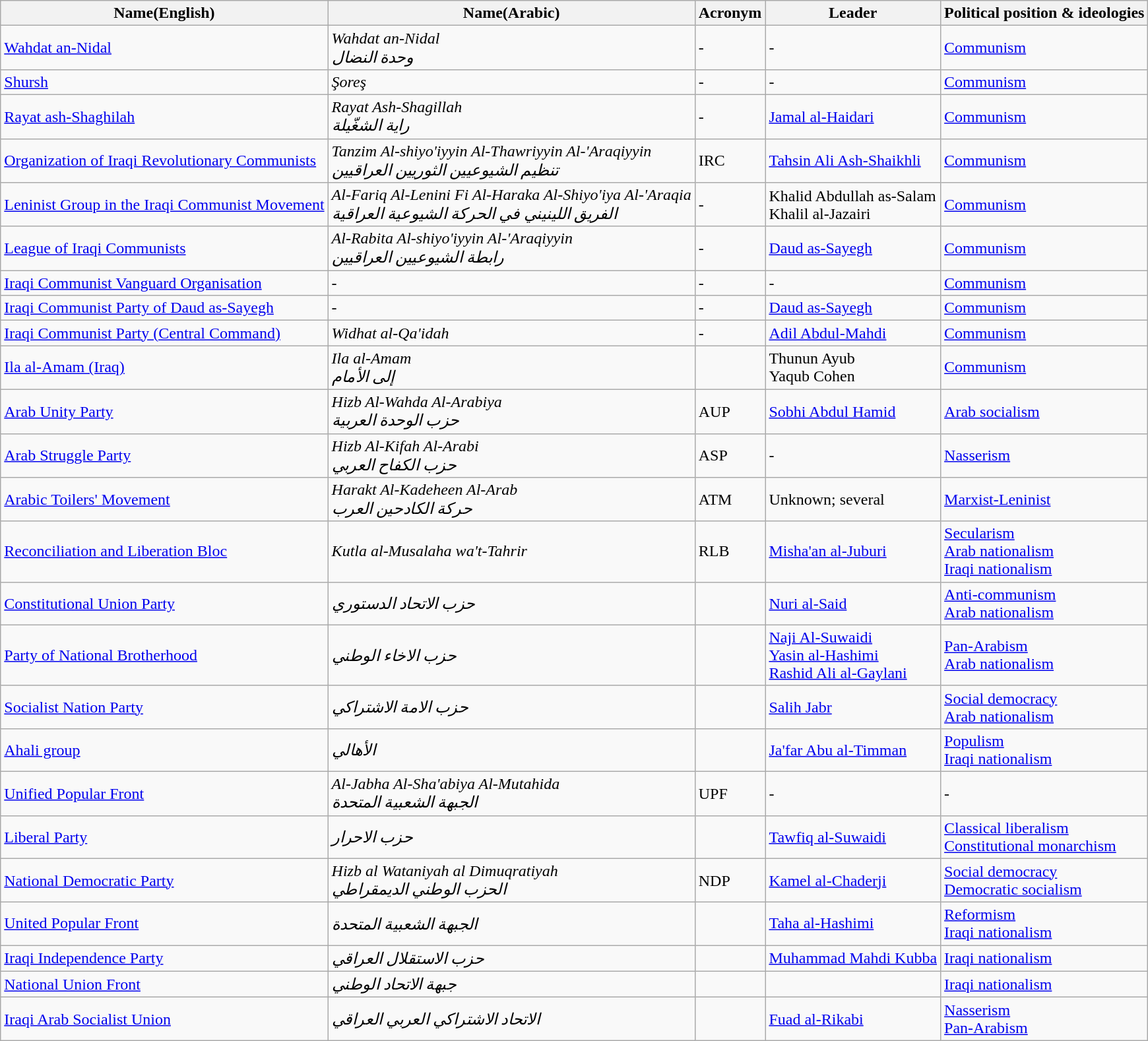<table class="wikitable">
<tr>
<th>Name(English)</th>
<th>Name(Arabic)</th>
<th>Acronym</th>
<th>Leader</th>
<th>Political position & ideologies</th>
</tr>
<tr>
<td><a href='#'>Wahdat an-Nidal</a></td>
<td><em>Wahdat an-Nidal</em><br><em><span>وحدة النضال</span></em></td>
<td>-</td>
<td>-</td>
<td><a href='#'>Communism</a></td>
</tr>
<tr>
<td><a href='#'>Shursh</a></td>
<td><em><span>Şoreş</span></em></td>
<td>-</td>
<td>-</td>
<td><a href='#'>Communism</a></td>
</tr>
<tr>
<td><a href='#'>Rayat ash-Shaghilah</a></td>
<td><em>Rayat Ash-Shagillah</em><br><em><span>راية الشغّيلة</span></em></td>
<td>-</td>
<td><a href='#'>Jamal al-Haidari</a></td>
<td><a href='#'>Communism</a></td>
</tr>
<tr>
<td><a href='#'>Organization of Iraqi Revolutionary Communists</a></td>
<td><em>Tanzim Al-shiyo'iyyin Al-Thawriyyin Al-'Araqiyyin</em><br><em><span>تنظيم الشيوعيين الثوريين العراقيين</span></em></td>
<td>IRC</td>
<td><a href='#'>Tahsin Ali Ash-Shaikhli</a></td>
<td><a href='#'>Communism</a></td>
</tr>
<tr>
<td><a href='#'>Leninist Group in the Iraqi Communist Movement</a></td>
<td><em>Al-Fariq Al-Lenini Fi Al-Haraka Al-Shiyo'iya Al-'Araqia</em><br><em><span>الفريق اللينيني في الحركة الشيوعية العراقية</span></em></td>
<td>-</td>
<td>Khalid Abdullah as-Salam<br>Khalil al-Jazairi</td>
<td><a href='#'>Communism</a></td>
</tr>
<tr>
<td><a href='#'>League of Iraqi Communists</a></td>
<td><em>Al-Rabita Al-shiyo'iyyin Al-'Araqiyyin</em><br><em><span>رابطة الشيوعيين العراقيين</span></em></td>
<td>-</td>
<td><a href='#'>Daud as-Sayegh</a></td>
<td><a href='#'>Communism</a></td>
</tr>
<tr>
<td><a href='#'>Iraqi Communist Vanguard Organisation</a></td>
<td>-</td>
<td>-</td>
<td>-</td>
<td><a href='#'>Communism</a></td>
</tr>
<tr>
<td><a href='#'>Iraqi Communist Party of Daud as-Sayegh</a></td>
<td>-</td>
<td>-</td>
<td><a href='#'>Daud as-Sayegh</a></td>
<td><a href='#'>Communism</a></td>
</tr>
<tr>
<td><a href='#'>Iraqi Communist Party (Central Command)</a></td>
<td><em>Widhat al-Qa'idah</em></td>
<td>-</td>
<td><a href='#'>Adil Abdul-Mahdi</a></td>
<td><a href='#'>Communism</a></td>
</tr>
<tr>
<td><a href='#'>Ila al-Amam (Iraq)</a></td>
<td><em>Ila al-Amam</em><br><em><span>إلى الأمام</span></em></td>
<td></td>
<td>Thunun Ayub<br>Yaqub Cohen</td>
<td><a href='#'>Communism</a></td>
</tr>
<tr>
<td><a href='#'>Arab Unity Party</a></td>
<td><em>Hizb Al-Wahda Al-Arabiya</em><br><em><span>حزب الوحدة العربية</span></em></td>
<td>AUP</td>
<td><a href='#'>Sobhi Abdul Hamid</a></td>
<td><a href='#'>Arab socialism</a></td>
</tr>
<tr>
<td><a href='#'>Arab Struggle Party</a></td>
<td><em>Hizb Al-Kifah Al-Arabi</em><br><em><span>حزب الكفاح العربي</span></em></td>
<td>ASP</td>
<td>-</td>
<td><a href='#'>Nasserism</a></td>
</tr>
<tr>
<td><a href='#'>Arabic Toilers' Movement</a></td>
<td><em>Harakt Al-Kadeheen Al-Arab</em><br><em><span>حركة الكادحين العرب</span></em></td>
<td>ATM</td>
<td>Unknown; several</td>
<td><a href='#'>Marxist-Leninist</a></td>
</tr>
<tr>
<td><a href='#'>Reconciliation and Liberation Bloc</a></td>
<td><em>Kutla al-Musalaha wa't-Tahrir</em></td>
<td>RLB</td>
<td><a href='#'>Misha'an al-Juburi</a></td>
<td><a href='#'>Secularism</a><br><a href='#'>Arab nationalism</a><br><a href='#'>Iraqi nationalism</a></td>
</tr>
<tr>
<td><a href='#'>Constitutional Union Party</a></td>
<td><em>حزب الاتحاد الدستوري</em></td>
<td></td>
<td><a href='#'>Nuri al-Said</a></td>
<td><a href='#'>Anti-communism</a><br><a href='#'>Arab nationalism</a></td>
</tr>
<tr>
<td><a href='#'>Party of National Brotherhood</a></td>
<td><em>حزب الاخاء الوطني</em></td>
<td></td>
<td><a href='#'>Naji Al-Suwaidi</a><br><a href='#'>Yasin al-Hashimi</a><br><a href='#'>Rashid Ali al-Gaylani</a></td>
<td><a href='#'>Pan-Arabism</a><br><a href='#'>Arab nationalism</a></td>
</tr>
<tr>
<td><a href='#'>Socialist Nation Party</a></td>
<td><em>حزب الامة الاشتراكي</em></td>
<td></td>
<td><a href='#'>Salih Jabr</a></td>
<td><a href='#'>Social democracy</a><br><a href='#'>Arab nationalism</a></td>
</tr>
<tr>
<td><a href='#'>Ahali group</a></td>
<td><em>الأهالي</em></td>
<td></td>
<td><a href='#'>Ja'far Abu al-Timman</a></td>
<td><a href='#'>Populism</a><br><a href='#'>Iraqi nationalism</a></td>
</tr>
<tr>
<td><a href='#'>Unified Popular Front</a></td>
<td><em>Al-Jabha Al-Sha'abiya Al-Mutahida</em><br><em><span>الجبهة الشعبية المتحدة</span></em></td>
<td>UPF</td>
<td>-</td>
<td>-</td>
</tr>
<tr>
<td><a href='#'>Liberal Party</a></td>
<td><em>حزب الاحرار</em></td>
<td></td>
<td><a href='#'>Tawfiq al-Suwaidi</a></td>
<td><a href='#'>Classical liberalism</a><br><a href='#'>Constitutional monarchism</a></td>
</tr>
<tr>
<td><a href='#'>National Democratic Party</a></td>
<td><em>Hizb al Wataniyah al Dimuqratiyah</em><br><em><span>الحزب الوطني الديمقراطي</span></em></td>
<td>NDP</td>
<td><a href='#'>Kamel al-Chaderji</a></td>
<td><a href='#'>Social democracy</a><br><a href='#'>Democratic socialism</a></td>
</tr>
<tr>
<td><a href='#'>United Popular Front</a></td>
<td><em>الجبهة الشعبية المتحدة</em></td>
<td></td>
<td><a href='#'>Taha al-Hashimi</a></td>
<td><a href='#'>Reformism</a><br><a href='#'>Iraqi nationalism</a></td>
</tr>
<tr>
<td><a href='#'>Iraqi Independence Party</a></td>
<td><em>حزب الاستقلال العراقي</em></td>
<td></td>
<td><a href='#'>Muhammad Mahdi Kubba</a></td>
<td><a href='#'>Iraqi nationalism</a></td>
</tr>
<tr>
<td><a href='#'>National Union Front</a></td>
<td><em>جبهة الاتحاد الوطني</em></td>
<td></td>
<td></td>
<td><a href='#'>Iraqi nationalism</a></td>
</tr>
<tr>
<td><a href='#'>Iraqi Arab Socialist Union</a></td>
<td><em>الاتحاد الاشتراكي العربي العراقي</em></td>
<td></td>
<td><a href='#'>Fuad al-Rikabi</a></td>
<td><a href='#'>Nasserism</a><br><a href='#'>Pan-Arabism</a></td>
</tr>
</table>
